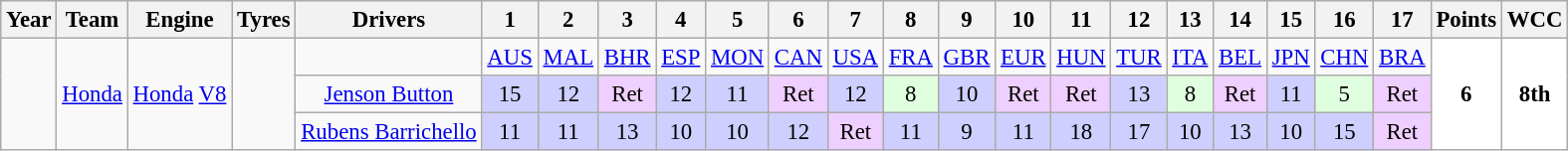<table class="wikitable" style="text-align:center; font-size:95%">
<tr>
<th>Year</th>
<th>Team</th>
<th>Engine</th>
<th>Tyres</th>
<th>Drivers</th>
<th>1</th>
<th>2</th>
<th>3</th>
<th>4</th>
<th>5</th>
<th>6</th>
<th>7</th>
<th>8</th>
<th>9</th>
<th>10</th>
<th>11</th>
<th>12</th>
<th>13</th>
<th>14</th>
<th>15</th>
<th>16</th>
<th>17</th>
<th>Points</th>
<th>WCC</th>
</tr>
<tr>
<td rowspan="3"></td>
<td rowspan="3"><a href='#'>Honda</a></td>
<td rowspan="3"><a href='#'>Honda</a> <a href='#'>V8</a></td>
<td rowspan="3"></td>
<td></td>
<td><a href='#'>AUS</a></td>
<td><a href='#'>MAL</a></td>
<td><a href='#'>BHR</a></td>
<td><a href='#'>ESP</a></td>
<td><a href='#'>MON</a></td>
<td><a href='#'>CAN</a></td>
<td><a href='#'>USA</a></td>
<td><a href='#'>FRA</a></td>
<td><a href='#'>GBR</a></td>
<td><a href='#'>EUR</a></td>
<td><a href='#'>HUN</a></td>
<td><a href='#'>TUR</a></td>
<td><a href='#'>ITA</a></td>
<td><a href='#'>BEL</a></td>
<td><a href='#'>JPN</a></td>
<td><a href='#'>CHN</a></td>
<td><a href='#'>BRA</a></td>
<td rowspan="3" style="background:#ffffff;"><strong>6</strong></td>
<td rowspan="3" style="background:#ffffff;"><strong>8th</strong></td>
</tr>
<tr>
<td> <a href='#'>Jenson Button</a></td>
<td style="background:#CFCFFF;">15</td>
<td style="background:#CFCFFF;">12</td>
<td style="background:#EFCFFF;">Ret</td>
<td style="background:#CFCFFF;">12</td>
<td style="background:#CFCFFF;">11</td>
<td style="background:#EFCFFF;">Ret</td>
<td style="background:#CFCFFF;">12</td>
<td style="background:#DFFFDF;">8</td>
<td style="background:#CFCFFF;">10</td>
<td style="background:#EFCFFF;">Ret</td>
<td style="background:#EFCFFF;">Ret</td>
<td style="background:#CFCFFF;">13</td>
<td style="background:#DFFFDF;">8</td>
<td style="background:#EFCFFF;">Ret</td>
<td style="background:#CFCFFF;">11</td>
<td style="background:#DFFFDF;">5</td>
<td style="background:#EFCFFF;">Ret</td>
</tr>
<tr>
<td> <a href='#'>Rubens Barrichello</a></td>
<td style="background:#CFCFFF;">11</td>
<td style="background:#CFCFFF;">11</td>
<td style="background:#CFCFFF;">13</td>
<td style="background:#CFCFFF;">10</td>
<td style="background:#CFCFFF;">10</td>
<td style="background:#CFCFFF;">12</td>
<td style="background:#EFCFFF;">Ret</td>
<td style="background:#CFCFFF;">11</td>
<td style="background:#CFCFFF;">9</td>
<td style="background:#CFCFFF;">11</td>
<td style="background:#CFCFFF;">18</td>
<td style="background:#CFCFFF;">17</td>
<td style="background:#CFCFFF;">10</td>
<td style="background:#CFCFFF;">13</td>
<td style="background:#CFCFFF;">10</td>
<td style="background:#CFCFFF;">15</td>
<td style="background:#EFCFFF;">Ret</td>
</tr>
</table>
